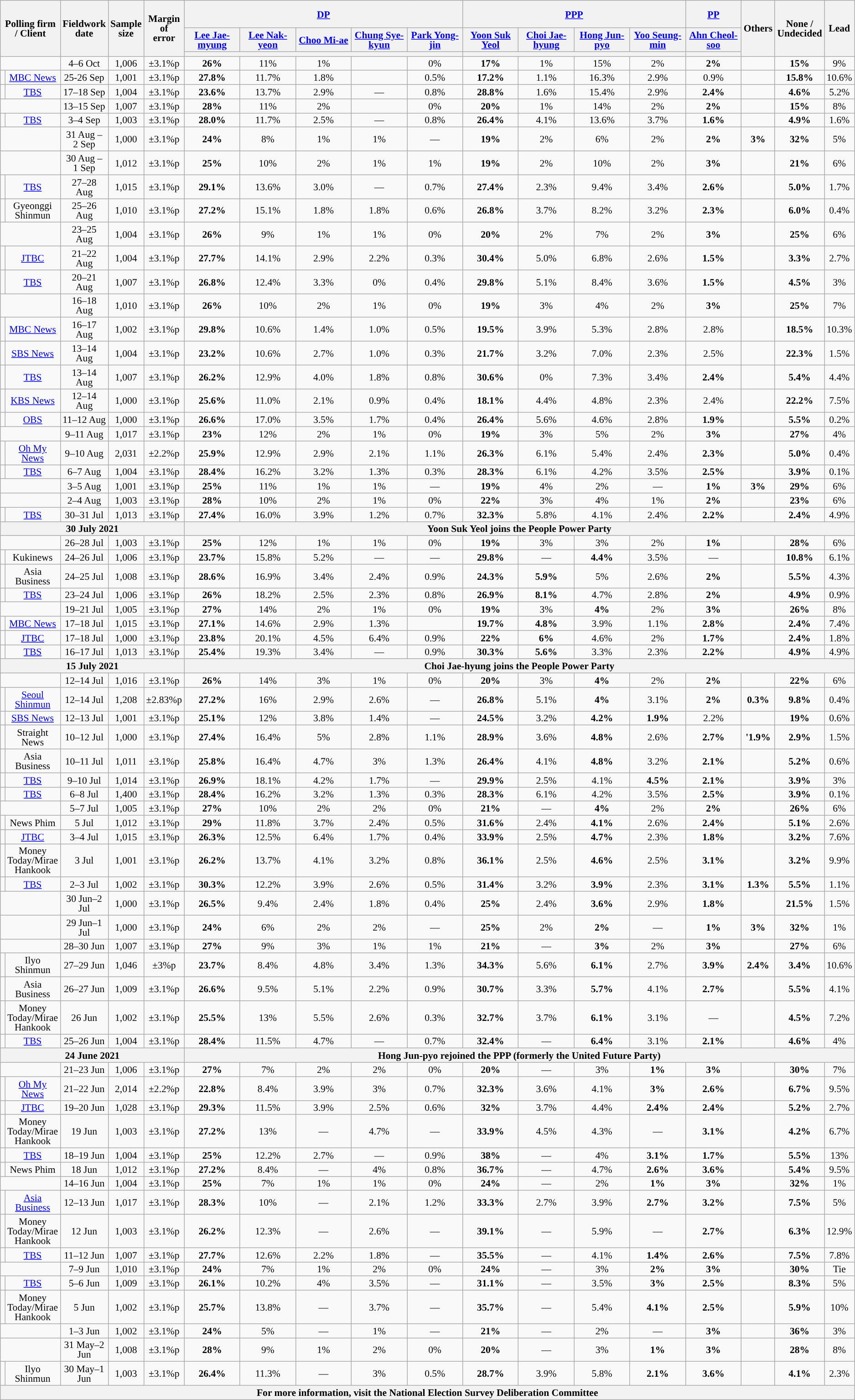<table class="wikitable sortable mw-collapsible" style="text-align:center;font-size:90%;line-height:14px;">
<tr style="height:40px;">
<th rowspan="3" colspan="2" class="unsortable">Polling firm / Client</th>
<th rowspan="3" class="unsortable">Fieldwork <br> date</th>
<th rowspan="3" class="unsortable">Sample <br> size</th>
<th rowspan="3" class="unsortable">Margin of <br> error</th>
<th class="unsortable" colspan="5"><a href='#'>DP</a></th>
<th colspan="4" class="unsortable"><a href='#'>PPP</a></th>
<th class="unsortable"><a href='#'>PP</a></th>
<th rowspan="3">Others</th>
<th rowspan="3">None / Undecided</th>
<th rowspan="3">Lead</th>
</tr>
<tr>
<th class="unsortable" style="width:75px;"><a href='#'>Lee Jae-myung</a></th>
<th class="unsortable" style="width:75px;"><a href='#'>Lee Nak-yeon</a></th>
<th class="unsortable" style="width:75px;"><a href='#'>Choo Mi-ae</a></th>
<th class="unsortable" style="width:75px;"><a href='#'>Chung Sye-kyun</a></th>
<th class="unsortable" style="width:75px;"><a href='#'>Park Yong-jin</a></th>
<th class="unsortable" style="width:75px;"><a href='#'>Yoon Suk Yeol</a></th>
<th class="unsortable" style="width:75px;"><a href='#'>Choi Jae-hyung</a></th>
<th class="unsortable" style="width:75px;"><a href='#'>Hong Jun-pyo</a></th>
<th class="unsortable" style="width:75px;"><a href='#'>Yoo Seung-min</a></th>
<th class="unsortable" style="width:75px;"><a href='#'>Ahn Cheol-soo</a></th>
</tr>
<tr>
<th colspan="5" style="background-color: "></th>
<th colspan="4" style="background-color: "></th>
<th style="background-color: "></th>
</tr>
<tr>
<td colspan="2"></td>
<td>4–6 Oct</td>
<td>1,006</td>
<td>±3.1%p</td>
<td><strong>26%</strong></td>
<td>11%</td>
<td>1%</td>
<td></td>
<td>0%</td>
<td><strong>17%</strong></td>
<td>1%</td>
<td>15%</td>
<td>2%</td>
<td><strong>2%</strong></td>
<td></td>
<td><strong>15%</strong></td>
<td style="background:">9%</td>
</tr>
<tr>
<td style="text-align:center"></td>
<td style="text-align:center"><a href='#'>MBC News</a></td>
<td style="text-align:center">25-26 Sep</td>
<td style="text-align:center">1,001</td>
<td style="text-align:center">±3.1%p</td>
<td><strong>27.8%</strong></td>
<td style="text-align:center">11.7%</td>
<td style="text-align:center">1.8%</td>
<td style="text-align:center"></td>
<td style="text-align:center">0.5%</td>
<td style="text-align:center"><strong>17.2%</strong> </td>
<td style="text-align:center">1.1%</td>
<td style="text-align:center">16.3%</td>
<td style="text-align:center">2.9%</td>
<td style="text-align:center">0.9%</td>
<td style="text-align:center"></td>
<td><strong>15.8%</strong></td>
<td style="background:">10.6%</td>
</tr>
<tr>
<td style="text-align:center"></td>
<td style="text-align:center"><a href='#'>TBS</a></td>
<td style="text-align:center">17–18 Sep</td>
<td style="text-align:center">1,004</td>
<td style="text-align:center">±3.1%p</td>
<td style="text-align:center"><strong>23.6%</strong> </td>
<td style="text-align:center">13.7%</td>
<td style="text-align:center">2.9%</td>
<td style="text-align:center">— </td>
<td style="text-align:center">0.8% </td>
<td><strong>28.8%</strong> </td>
<td style="text-align:center">1.6% </td>
<td style="text-align:center">15.4% </td>
<td style="text-align:center">2.9% </td>
<td style="text-align:center"><strong>2.4%</strong></td>
<td style="text-align:center"></td>
<td><strong>4.6%</strong></td>
<td style="background:">5.2%</td>
</tr>
<tr>
<td colspan="2" style="text-align:center"></td>
<td style="text-align:center">13–15 Sep</td>
<td style="text-align:center">1,007</td>
<td style="text-align:center">±3.1%p</td>
<td><strong>28%</strong> </td>
<td style="text-align:center">11%</td>
<td style="text-align:center">2%</td>
<td style="text-align:center"></td>
<td style="text-align:center">0% </td>
<td style="text-align:center"><strong>20%</strong> </td>
<td style="text-align:center">1% </td>
<td style="text-align:center">14% </td>
<td style="text-align:center">2% </td>
<td style="text-align:center"><strong>2%</strong></td>
<td style="text-align:center"></td>
<td><strong>15%</strong></td>
<td style="background:">8%</td>
</tr>
<tr>
<td style="text-align:center"></td>
<td style="text-align:center"><a href='#'>TBS</a></td>
<td style="text-align:center">3–4 Sep</td>
<td style="text-align:center">1,003</td>
<td style="text-align:center">±3.1%p</td>
<td><strong>28.0%</strong> </td>
<td style="text-align:center">11.7%</td>
<td style="text-align:center">2.5%</td>
<td style="text-align:center">— </td>
<td style="text-align:center">0.8% </td>
<td style="text-align:center"><strong>26.4%</strong> </td>
<td style="text-align:center">4.1% </td>
<td style="text-align:center">13.6% </td>
<td style="text-align:center">3.7% </td>
<td style="text-align:center"><strong>1.6%</strong></td>
<td style="text-align:center"></td>
<td><strong>4.9%</strong></td>
<td style="background:">1.6%</td>
</tr>
<tr>
<td colspan="2" style="text-align:center"></td>
<td style="text-align:center">31 Aug – 2 Sep</td>
<td style="text-align:center">1,000</td>
<td style="text-align:center">±3.1%p</td>
<td><strong>24%</strong> </td>
<td style="text-align:center">8%</td>
<td style="text-align:center">1%</td>
<td style="text-align:center">1%</td>
<td style="text-align:center">— </td>
<td style="text-align:center"><strong>19%</strong> </td>
<td style="text-align:center">2%</td>
<td style="text-align:center">6%</td>
<td style="text-align:center">2%</td>
<td style="text-align:center"><strong>2%</strong></td>
<td style="text-align:center"><strong>3%</strong></td>
<td><strong>32%</strong></td>
<td style="background:">5%</td>
</tr>
<tr>
<td colspan="2" style="text-align:center"></td>
<td style="text-align:center">30 Aug – 1 Sep</td>
<td style="text-align:center">1,012</td>
<td style="text-align:center">±3.1%p</td>
<td><strong>25%</strong> </td>
<td style="text-align:center">10%</td>
<td style="text-align:center">2%</td>
<td style="text-align:center">1% </td>
<td style="text-align:center">1% </td>
<td style="text-align:center"><strong>19%</strong> </td>
<td style="text-align:center">2% </td>
<td style="text-align:center">10% </td>
<td style="text-align:center">2% </td>
<td style="text-align:center"><strong>3%</strong></td>
<td style="text-align:center"></td>
<td><strong>21%</strong></td>
<td style="background:">6%</td>
</tr>
<tr>
<td style="text-align:center"></td>
<td style="text-align:center"><a href='#'>TBS</a></td>
<td style="text-align:center">27–28 Aug</td>
<td style="text-align:center">1,015</td>
<td style="text-align:center">±3.1%p</td>
<td><strong>29.1%</strong> </td>
<td style="text-align:center">13.6%</td>
<td style="text-align:center">3.0%</td>
<td style="text-align:center">— </td>
<td style="text-align:center">0.7% </td>
<td style="text-align:center"><strong>27.4%</strong> </td>
<td style="text-align:center">2.3% </td>
<td style="text-align:center">9.4% </td>
<td style="text-align:center">3.4% </td>
<td style="text-align:center"><strong>2.6%</strong></td>
<td style="text-align:center"></td>
<td><strong>5.0%</strong></td>
<td style="background:">1.7%</td>
</tr>
<tr>
<td style="text-align:center"></td>
<td style="text-align:center">Gyeonggi Shinmun</td>
<td style="text-align:center">25–26 Aug</td>
<td style="text-align:center">1,010</td>
<td style="text-align:center">±3.1%p</td>
<td><strong>27.2%</strong> </td>
<td style="text-align:center">15.1%</td>
<td style="text-align:center">1.8%</td>
<td style="text-align:center">1.8% </td>
<td style="text-align:center">0.6% </td>
<td style="text-align:center"><strong>26.8%</strong> </td>
<td style="text-align:center">3.7% </td>
<td style="text-align:center">8.2% </td>
<td style="text-align:center">3.2% </td>
<td style="text-align:center"><strong>2.3%</strong></td>
<td style="text-align:center"></td>
<td><strong>6.0%</strong></td>
<td style="background:">0.4%</td>
</tr>
<tr>
<td colspan="2" style="text-align:center"></td>
<td style="text-align:center">23–25 Aug</td>
<td style="text-align:center">1,004</td>
<td style="text-align:center">±3.1%p</td>
<td><strong>26%</strong> </td>
<td style="text-align:center">9%</td>
<td style="text-align:center">1%</td>
<td style="text-align:center">1% </td>
<td style="text-align:center">0% </td>
<td style="text-align:center"><strong>20%</strong> </td>
<td style="text-align:center">2% </td>
<td style="text-align:center">7% </td>
<td style="text-align:center">2% </td>
<td style="text-align:center"><strong>3%</strong></td>
<td style="text-align:center"></td>
<td><strong>25%</strong></td>
<td style="background:">6%</td>
</tr>
<tr>
<td style="text-align:center"></td>
<td style="text-align:center"><a href='#'>JTBC</a></td>
<td style="text-align:center">21–22 Aug</td>
<td style="text-align:center">1,004</td>
<td style="text-align:center">±3.1%p</td>
<td style="text-align:center"><strong>27.7%</strong></td>
<td style="text-align:center">14.1%</td>
<td style="text-align:center">2.9%</td>
<td style="text-align:center">2.2% </td>
<td style="text-align:center">0.3% </td>
<td><strong>30.4%</strong> </td>
<td style="text-align:center">5.0% </td>
<td style="text-align:center">6.8% </td>
<td style="text-align:center">2.6% </td>
<td style="text-align:center"><strong>1.5%</strong></td>
<td style="text-align:center"></td>
<td><strong>3.3%</strong></td>
<td style="background:">2.7%</td>
</tr>
<tr>
<td style="text-align:center"></td>
<td style="text-align:center"><a href='#'>TBS</a></td>
<td style="text-align:center">20–21 Aug</td>
<td style="text-align:center">1,007</td>
<td style="text-align:center">±3.1%p</td>
<td style="text-align:center"><strong>26.8%</strong></td>
<td style="text-align:center">12.4%</td>
<td style="text-align:center">3.3%</td>
<td style="text-align:center">0% </td>
<td style="text-align:center">0.4% </td>
<td><strong>29.8%</strong> </td>
<td style="text-align:center">5.1% </td>
<td style="text-align:center">8.4% </td>
<td style="text-align:center">3.6% </td>
<td style="text-align:center"><strong>1.5%</strong></td>
<td style="text-align:center"></td>
<td><strong>4.5%</strong></td>
<td style="background:">3%</td>
</tr>
<tr>
<td colspan="2" style="text-align:center"></td>
<td style="text-align:center">16–18 Aug</td>
<td style="text-align:center">1,010</td>
<td style="text-align:center">±3.1%p</td>
<td><strong>26%</strong> </td>
<td style="text-align:center">10%</td>
<td style="text-align:center">2%</td>
<td style="text-align:center">1% </td>
<td style="text-align:center">0% </td>
<td style="text-align:center"><strong>19%</strong> </td>
<td style="text-align:center">3% </td>
<td style="text-align:center">4% </td>
<td style="text-align:center">2% </td>
<td style="text-align:center"><strong>3%</strong></td>
<td style="text-align:center"></td>
<td><strong>25%</strong></td>
<td style="background:">7%</td>
</tr>
<tr>
<td style="text-align:center"></td>
<td style="text-align:center"><a href='#'>MBC News</a></td>
<td style="text-align:center">16–17 Aug</td>
<td style="text-align:center">1,002</td>
<td style="text-align:center">±3.1%p</td>
<td><strong>29.8%</strong></td>
<td style="text-align:center">10.6%</td>
<td style="text-align:center">1.4%</td>
<td style="text-align:center">1.0%</td>
<td style="text-align:center">0.5%</td>
<td style="text-align:center"><strong>19.5%</strong> </td>
<td style="text-align:center">3.9%</td>
<td style="text-align:center">5.3%</td>
<td style="text-align:center">2.8%</td>
<td style="text-align:center">2.8%</td>
<td style="text-align:center"></td>
<td><strong>18.5%</strong></td>
<td style="background:">10.3%</td>
</tr>
<tr>
<td style="text-align:center"></td>
<td style="text-align:center"><a href='#'>SBS News</a></td>
<td style="text-align:center">13–14 Aug</td>
<td style="text-align:center">1,004</td>
<td style="text-align:center">±3.1%p</td>
<td><strong>23.2%</strong></td>
<td style="text-align:center">10.6%</td>
<td style="text-align:center">2.7%</td>
<td style="text-align:center">1.0%</td>
<td style="text-align:center">0.3%</td>
<td style="text-align:center"><strong>21.7%</strong> </td>
<td style="text-align:center">3.2%</td>
<td style="text-align:center">7.0%</td>
<td style="text-align:center">2.3%</td>
<td style="text-align:center">2.5%</td>
<td style="text-align:center"></td>
<td><strong>22.3%</strong></td>
<td style="background:">1.5%</td>
</tr>
<tr>
<td style="text-align:center"></td>
<td style="text-align:center"><a href='#'>TBS</a></td>
<td style="text-align:center">13–14 Aug</td>
<td style="text-align:center">1,007</td>
<td style="text-align:center">±3.1%p</td>
<td style="text-align:center"><strong>26.2%</strong></td>
<td style="text-align:center">12.9%</td>
<td style="text-align:center">4.0%</td>
<td style="text-align:center">1.8% </td>
<td style="text-align:center">0.8% </td>
<td><strong>30.6%</strong> </td>
<td style="text-align:center">0% </td>
<td style="text-align:center">7.3% </td>
<td style="text-align:center">3.4% </td>
<td style="text-align:center"><strong>2.4%</strong></td>
<td style="text-align:center"></td>
<td><strong>5.4%</strong></td>
<td style="background:">4.4%</td>
</tr>
<tr>
<td style="text-align:center"></td>
<td style="text-align:center"><a href='#'>KBS News</a></td>
<td style="text-align:center">12–14 Aug</td>
<td style="text-align:center">1,000</td>
<td style="text-align:center">±3.1%p</td>
<td><strong>25.6%</strong></td>
<td style="text-align:center">11.0%</td>
<td style="text-align:center">2.1%</td>
<td style="text-align:center">0.9%</td>
<td style="text-align:center">0.4%</td>
<td style="text-align:center"><strong>18.1%</strong> </td>
<td style="text-align:center">4.4%</td>
<td style="text-align:center">4.8%</td>
<td style="text-align:center">2.3%</td>
<td style="text-align:center">2.4%</td>
<td style="text-align:center"></td>
<td><strong>22.2%</strong></td>
<td style="background:">7.5%</td>
</tr>
<tr>
<td style="text-align:center"></td>
<td style="text-align:center"><a href='#'>OBS</a></td>
<td style="text-align:center">11–12 Aug</td>
<td style="text-align:center">1,000</td>
<td style="text-align:center">±3.1%p</td>
<td><strong>26.6%</strong> </td>
<td style="text-align:center">17.0%</td>
<td style="text-align:center">3.5%</td>
<td style="text-align:center">1.7% </td>
<td style="text-align:center">0.4% </td>
<td style="text-align:center"><strong>26.4%</strong> </td>
<td style="text-align:center">5.6% </td>
<td style="text-align:center">4.6% </td>
<td style="text-align:center">2.8% </td>
<td style="text-align:center"><strong>1.9%</strong></td>
<td style="text-align:center"></td>
<td><strong>5.5%</strong></td>
<td style="background:">0.2%</td>
</tr>
<tr>
<td colspan="2" style="text-align:center"></td>
<td style="text-align:center">9–11 Aug</td>
<td style="text-align:center">1,017</td>
<td style="text-align:center">±3.1%p</td>
<td><strong>23%</strong> </td>
<td style="text-align:center">12%</td>
<td style="text-align:center">2%</td>
<td style="text-align:center">1% </td>
<td style="text-align:center">0% </td>
<td style="text-align:center"><strong>19%</strong> </td>
<td style="text-align:center">3% </td>
<td style="text-align:center">5% </td>
<td style="text-align:center">2% </td>
<td style="text-align:center"><strong>3%</strong></td>
<td style="text-align:center"></td>
<td><strong>27%</strong></td>
<td style="background:">4%</td>
</tr>
<tr>
<td style="text-align:center"></td>
<td style="text-align:center"><a href='#'>Oh My News</a></td>
<td style="text-align:center">9–10 Aug</td>
<td style="text-align:center">2,031</td>
<td style="text-align:center">±2.2%p</td>
<td style="text-align:center"><strong>25.9%</strong> </td>
<td style="text-align:center">12.9%</td>
<td style="text-align:center">2.9%</td>
<td style="text-align:center">2.1%</td>
<td style="text-align:center">1.1% </td>
<td><strong>26.3%</strong> </td>
<td style="text-align:center">6.1% </td>
<td style="text-align:center">5.4% </td>
<td style="text-align:center">2.4%</td>
<td style="text-align:center"><strong>2.3%</strong></td>
<td style="text-align:center"></td>
<td><strong>5.0%</strong></td>
<td style="background:">0.4%</td>
</tr>
<tr>
<td style="text-align:center"></td>
<td style="text-align:center"><a href='#'>TBS</a></td>
<td style="text-align:center">6–7 Aug</td>
<td style="text-align:center">1,004</td>
<td style="text-align:center">±3.1%p</td>
<td><strong>28.4%</strong></td>
<td style="text-align:center">16.2%</td>
<td style="text-align:center">3.2%</td>
<td style="text-align:center">1.3% </td>
<td style="text-align:center">0.3% </td>
<td style="text-align:center"><strong>28.3%</strong> </td>
<td style="text-align:center">6.1% </td>
<td style="text-align:center">4.2% </td>
<td style="text-align:center">3.5% </td>
<td style="text-align:center"><strong>2.5%</strong></td>
<td style="text-align:center"></td>
<td><strong>3.9%</strong></td>
<td style="background:">0.1%</td>
</tr>
<tr>
<td colspan="2" style="text-align:center"></td>
<td style="text-align:center">3–5 Aug</td>
<td style="text-align:center">1,001</td>
<td style="text-align:center">±3.1%p</td>
<td><strong>25%</strong> </td>
<td style="text-align:center">11%</td>
<td style="text-align:center">1%</td>
<td style="text-align:center">1%</td>
<td style="text-align:center">— </td>
<td style="text-align:center"><strong>19%</strong> </td>
<td style="text-align:center">4%</td>
<td style="text-align:center">2%</td>
<td style="text-align:center">— </td>
<td style="text-align:center"><strong>1%</strong></td>
<td style="text-align:center"><strong>3%</strong></td>
<td><strong>29%</strong></td>
<td style="background:">6%</td>
</tr>
<tr>
<td colspan="2" style="text-align:center"></td>
<td style="text-align:center">2–4 Aug</td>
<td style="text-align:center">1,003</td>
<td style="text-align:center">±3.1%p</td>
<td><strong>28%</strong> </td>
<td style="text-align:center">10%</td>
<td style="text-align:center">2%</td>
<td style="text-align:center">1% </td>
<td style="text-align:center">0% </td>
<td style="text-align:center"><strong>22%</strong> </td>
<td style="text-align:center">3% </td>
<td style="text-align:center">4% </td>
<td style="text-align:center">1% </td>
<td style="text-align:center"><strong>2%</strong></td>
<td style="text-align:center"></td>
<td><strong>23%</strong></td>
<td style="background:">6%</td>
</tr>
<tr>
<td style="text-align:center"></td>
<td style="text-align:center"><a href='#'>TBS</a></td>
<td style="text-align:center">30–31 Jul</td>
<td style="text-align:center">1,013</td>
<td style="text-align:center">±3.1%p</td>
<td style="text-align:center"><strong>27.4%</strong></td>
<td style="text-align:center">16.0%</td>
<td style="text-align:center">3.9%</td>
<td style="text-align:center">1.2% </td>
<td style="text-align:center">0.7% </td>
<td><strong>32.3%</strong> </td>
<td style="text-align:center">5.8% </td>
<td style="text-align:center">4.1% </td>
<td style="text-align:center">2.4% </td>
<td style="text-align:center"><strong>2.2%</strong></td>
<td style="text-align:center"></td>
<td><strong>2.4%</strong></td>
<td style="background:">4.9%</td>
</tr>
<tr>
<th colspan="5">30 July 2021</th>
<th colspan="14">Yoon Suk Yeol joins the People Power Party</th>
</tr>
<tr>
<td colspan="2" style="text-align:center"></td>
<td style="text-align:center">26–28 Jul</td>
<td style="text-align:center">1,003</td>
<td style="text-align:center">±3.1%p</td>
<td><strong>25%</strong> </td>
<td style="text-align:center">12%</td>
<td style="text-align:center">1%</td>
<td style="text-align:center">1% </td>
<td style="text-align:center">0% </td>
<td style="text-align:center"><strong>19%</strong> </td>
<td style="text-align:center">3% </td>
<td style="text-align:center">3% </td>
<td style="text-align:center">2% </td>
<td style="text-align:center"><strong>1%</strong></td>
<td style="text-align:center"></td>
<td><strong>28%</strong></td>
<td style="background:">6%</td>
</tr>
<tr>
<td style="text-align:center"></td>
<td style="text-align:center">Kukinews</td>
<td style="text-align:center">24–26 Jul</td>
<td style="text-align:center">1,006</td>
<td style="text-align:center">±3.1%p</td>
<td style="text-align:center"><strong>23.7%</strong></td>
<td style="text-align:center">15.8%</td>
<td style="text-align:center">5.2%</td>
<td style="text-align:center">— </td>
<td style="text-align:center">— </td>
<td><strong>29.8%</strong> </td>
<td style="text-align:center">— </td>
<td style="text-align:center"><strong>4.4%</strong> </td>
<td style="text-align:center">3.5% </td>
<td style="text-align:center">— </td>
<td style="text-align:center"></td>
<td><strong>10.8%</strong></td>
<td style="background:">6.1%</td>
</tr>
<tr>
<td style="text-align:center"></td>
<td style="text-align:center">Asia Business</td>
<td style="text-align:center">24–25 Jul</td>
<td style="text-align:center">1,008</td>
<td style="text-align:center">±3.1%p</td>
<td><strong>28.6%</strong> </td>
<td style="text-align:center">16.9%</td>
<td style="text-align:center">3.4%</td>
<td style="text-align:center">2.4% </td>
<td style="text-align:center">0.9% </td>
<td style="text-align:center"><strong>24.3%</strong> </td>
<td style="text-align:center"><strong>5.9%</strong> </td>
<td style="text-align:center">5%</td>
<td style="text-align:center">2.6% </td>
<td style="text-align:center"><strong>2%</strong></td>
<td style="text-align:center"></td>
<td><strong>5.5%</strong></td>
<td style="background:">4.3%</td>
</tr>
<tr>
<td style="text-align:center"></td>
<td style="text-align:center"><a href='#'>TBS</a></td>
<td style="text-align:center">23–24 Jul</td>
<td style="text-align:center">1,006</td>
<td style="text-align:center">±3.1%p</td>
<td style="text-align:center"><strong>26%</strong></td>
<td style="text-align:center">18.2%</td>
<td style="text-align:center">2.5%</td>
<td style="text-align:center">2.3% </td>
<td style="text-align:center">0.8% </td>
<td><strong>26.9%</strong> </td>
<td style="text-align:center"><strong>8.1%</strong> </td>
<td style="text-align:center">4.7% </td>
<td style="text-align:center">2.8% </td>
<td style="text-align:center"><strong>2%</strong></td>
<td style="text-align:center"></td>
<td><strong>4.9%</strong></td>
<td style="background:">0.9%</td>
</tr>
<tr>
<td colspan="2" style="text-align:center"></td>
<td style="text-align:center">19–21 Jul</td>
<td style="text-align:center">1,005</td>
<td style="text-align:center">±3.1%p</td>
<td><strong>27%</strong> </td>
<td style="text-align:center">14%</td>
<td style="text-align:center">2%</td>
<td style="text-align:center">1% </td>
<td style="text-align:center">0% </td>
<td style="text-align:center"><strong>19%</strong> </td>
<td style="text-align:center">3% </td>
<td style="text-align:center"><strong>4%</strong> </td>
<td style="text-align:center">2% </td>
<td style="text-align:center"><strong>3%</strong></td>
<td style="text-align:center"></td>
<td><strong>26%</strong></td>
<td style="background:">8%</td>
</tr>
<tr>
<td style="text-align:center"></td>
<td style="text-align:center"><a href='#'>MBC News</a></td>
<td style="text-align:center">17–18 Jul</td>
<td style="text-align:center">1,015</td>
<td style="text-align:center">±3.1%p</td>
<td><strong>27.1%</strong> </td>
<td style="text-align:center">14.6%</td>
<td style="text-align:center">2.9%</td>
<td style="text-align:center">1.3% </td>
<td style="text-align:center"></td>
<td style="text-align:center"><strong>19.7%</strong> </td>
<td style="text-align:center"><strong>4.8%</strong> </td>
<td style="text-align:center">3.9% </td>
<td style="text-align:center">1.1% </td>
<td style="text-align:center"><strong>2.8%</strong></td>
<td style="text-align:center"></td>
<td><strong>2.4%</strong></td>
<td style="background:">7.4%</td>
</tr>
<tr>
<td style="text-align:center"></td>
<td style="text-align:center"><a href='#'>JTBC</a></td>
<td style="text-align:center">17–18 Jul</td>
<td style="text-align:center">1,000</td>
<td style="text-align:center">±3.1%p</td>
<td><strong>23.8%</strong> </td>
<td style="text-align:center">20.1%</td>
<td style="text-align:center">4.5%</td>
<td style="text-align:center">6.4% </td>
<td style="text-align:center">0.9% </td>
<td style="text-align:center"><strong>22%</strong></td>
<td style="text-align:center"><strong>6%</strong></td>
<td style="text-align:center">4.6% </td>
<td style="text-align:center">2%</td>
<td style="text-align:center"><strong>1.7%</strong></td>
<td style="text-align:center"></td>
<td><strong>2.4%</strong></td>
<td style="background:">1.8%</td>
</tr>
<tr>
<td style="text-align:center"></td>
<td style="text-align:center"><a href='#'>TBS</a></td>
<td style="text-align:center">16–17 Jul</td>
<td style="text-align:center">1,013</td>
<td style="text-align:center">±3.1%p</td>
<td style="text-align:center"><strong>25.4%</strong> </td>
<td style="text-align:center">19.3%</td>
<td style="text-align:center">3.4%</td>
<td style="text-align:center">— </td>
<td style="text-align:center">0.9% </td>
<td><strong>30.3%</strong> </td>
<td style="text-align:center"><strong>5.6%</strong> </td>
<td style="text-align:center">3.3% </td>
<td style="text-align:center">2.3% </td>
<td style="text-align:center"><strong>2.2%</strong></td>
<td style="text-align:center"></td>
<td><strong>4.9%</strong></td>
<td style="background:">4.9%</td>
</tr>
<tr>
<th colspan="5">15 July 2021</th>
<th colspan="14">Choi Jae-hyung joins the People Power Party</th>
</tr>
<tr>
<td colspan="2" style="text-align:center"></td>
<td style="text-align:center">12–14 Jul</td>
<td style="text-align:center">1,016</td>
<td style="text-align:center">±3.1%p</td>
<td><strong>26%</strong> </td>
<td style="text-align:center">14%</td>
<td style="text-align:center">3%</td>
<td style="text-align:center">1% </td>
<td style="text-align:center">0% </td>
<td style="text-align:center"><strong>20%</strong> </td>
<td style="text-align:center">3% </td>
<td style="text-align:center"><strong>4%</strong> </td>
<td style="text-align:center">2% </td>
<td style="text-align:center"><strong>2%</strong></td>
<td style="text-align:center"></td>
<td><strong>22%</strong></td>
<td style="background:">6%</td>
</tr>
<tr>
<td style="text-align:center"></td>
<td style="text-align:center"><a href='#'>Seoul Shinmun</a></td>
<td style="text-align:center">12–14 Jul</td>
<td style="text-align:center">1,208</td>
<td style="text-align:center">±2.83%p</td>
<td><strong>27.2%</strong> </td>
<td style="text-align:center">16%</td>
<td style="text-align:center">2.9%</td>
<td style="text-align:center">2.6% </td>
<td style="text-align:center">— </td>
<td style="text-align:center"><strong>26.8%</strong> </td>
<td style="text-align:center">5.1% </td>
<td style="text-align:center"><strong>4%</strong></td>
<td style="text-align:center">3.1% </td>
<td style="text-align:center"><strong>2%</strong></td>
<td style="text-align:center"><strong>0.3%</strong></td>
<td><strong>9.8%</strong></td>
<td style="background:">0.4%</td>
</tr>
<tr>
<td style="text-align:center"></td>
<td style="text-align:center"><a href='#'>SBS News</a></td>
<td style="text-align:center">12–13 Jul</td>
<td style="text-align:center">1,001</td>
<td style="text-align:center">±3.1%p</td>
<td><strong>25.1%</strong> </td>
<td style="text-align:center">12%</td>
<td style="text-align:center">3.8%</td>
<td style="text-align:center">1.4% </td>
<td style="text-align:center">— </td>
<td style="text-align:center"><strong>24.5%</strong> </td>
<td style="text-align:center">3.2% </td>
<td style="text-align:center"><strong>4.2%</strong> </td>
<td style="text-align:center"><strong>1.9%</strong></td>
<td style="text-align:center">2.2% </td>
<td style="text-align:center"></td>
<td><strong>19%</strong></td>
<td style="background:">0.6%</td>
</tr>
<tr>
<td style="text-align:center"></td>
<td style="text-align:center">Straight News</td>
<td style="text-align:center">10–12 Jul</td>
<td style="text-align:center">1,000</td>
<td style="text-align:center">±3.1%p</td>
<td style="text-align:center"><strong>27.4%</strong> </td>
<td style="text-align:center">16.4%</td>
<td style="text-align:center">5%</td>
<td style="text-align:center">2.8% </td>
<td style="text-align:center">1.1% </td>
<td><strong>28.9%</strong> </td>
<td style="text-align:center">3.6% </td>
<td style="text-align:center"><strong>4.8%</strong> </td>
<td style="text-align:center">2.6% </td>
<td style="text-align:center"><strong>2.7%</strong></td>
<td style="text-align:center"><strong>'1.9%</strong></td>
<td><strong>2.9%</strong></td>
<td style="background:">1.5%</td>
</tr>
<tr>
<td style="text-align:center"></td>
<td style="text-align:center">Asia Business</td>
<td style="text-align:center">10–11 Jul</td>
<td style="text-align:center">1,011</td>
<td style="text-align:center">±3.1%p</td>
<td style="text-align:center"><strong>25.8%</strong> </td>
<td style="text-align:center">16.4%</td>
<td style="text-align:center">4.7%</td>
<td style="text-align:center">3%</td>
<td style="text-align:center">1.3% </td>
<td><strong>26.4%</strong> </td>
<td style="text-align:center">4.1% </td>
<td style="text-align:center"><strong>4.8%</strong> </td>
<td style="text-align:center">3.2% </td>
<td style="text-align:center"><strong>2.1%</strong></td>
<td style="text-align:center"></td>
<td><strong>5.2%</strong></td>
<td style="background:">0.6%</td>
</tr>
<tr>
<td style="text-align:center"></td>
<td style="text-align:center"><a href='#'>TBS</a></td>
<td style="text-align:center">9–10 Jul</td>
<td style="text-align:center">1,014</td>
<td style="text-align:center">±3.1%p</td>
<td style="text-align:center"><strong>26.9%</strong> </td>
<td style="text-align:center">18.1%</td>
<td style="text-align:center">4.2%</td>
<td style="text-align:center">1.7% </td>
<td style="text-align:center">— </td>
<td><strong>29.9%</strong> </td>
<td style="text-align:center">2.5% </td>
<td style="text-align:center">4.1% </td>
<td style="text-align:center"><strong>4.5%</strong> </td>
<td style="text-align:center"><strong>2.1%</strong></td>
<td style="text-align:center"></td>
<td><strong>3.9%</strong></td>
<td style="background:">3%</td>
</tr>
<tr>
<td></td>
<td><a href='#'>TBS</a></td>
<td>6–8 Jul</td>
<td>1,400</td>
<td>±3.1%p</td>
<td><strong>28.4%</strong></td>
<td>16.2%</td>
<td>3.2%</td>
<td>1.3%</td>
<td>0.3%</td>
<td><strong>28.3%</strong></td>
<td>6.1%</td>
<td>4.2%</td>
<td>3.5%</td>
<td><strong>2.5%</strong></td>
<td></td>
<td><strong>3.9%</strong></td>
<td>0.1%</td>
</tr>
<tr>
<td colspan="2" style="text-align:center"></td>
<td style="text-align:center">5–7 Jul</td>
<td style="text-align:center">1,005</td>
<td style="text-align:center">±3.1%p</td>
<td><strong>27%</strong> </td>
<td style="text-align:center">10%</td>
<td style="text-align:center">2%</td>
<td style="text-align:center">2% </td>
<td style="text-align:center">0% </td>
<td style="text-align:center"><strong>21%</strong> </td>
<td style="text-align:center">— </td>
<td style="text-align:center"><strong>4%</strong> </td>
<td style="text-align:center">2% </td>
<td style="text-align:center"><strong>2%</strong></td>
<td style="text-align:center"></td>
<td><strong>26%</strong></td>
<td style="background:">6%</td>
</tr>
<tr>
<td style="text-align:center"></td>
<td style="text-align:center">News Phim</td>
<td style="text-align:center">5 Jul</td>
<td style="text-align:center">1,012</td>
<td style="text-align:center">±3.1%p</td>
<td style="text-align:center"><strong>29%</strong></td>
<td style="text-align:center">11.8%</td>
<td style="text-align:center">3.7%</td>
<td style="text-align:center">2.4% </td>
<td style="text-align:center">0.5% </td>
<td><strong>31.6%</strong> </td>
<td style="text-align:center">2.4% </td>
<td style="text-align:center"><strong>4.1%</strong> </td>
<td style="text-align:center">2.6% </td>
<td style="text-align:center"><strong>2.4%</strong></td>
<td style="text-align:center"></td>
<td><strong>5.1%</strong></td>
<td style="background:">2.6%</td>
</tr>
<tr>
<td style="text-align:center"></td>
<td style="text-align:center"><a href='#'>JTBC</a></td>
<td style="text-align:center">3–4 Jul</td>
<td style="text-align:center">1,015</td>
<td style="text-align:center">±3.1%p</td>
<td style="text-align:center"><strong>26.3%</strong> </td>
<td style="text-align:center">12.5%</td>
<td style="text-align:center">6.4%</td>
<td style="text-align:center">1.7% </td>
<td style="text-align:center">0.4% </td>
<td><strong>33.9%</strong> </td>
<td style="text-align:center">2.5% </td>
<td style="text-align:center"><strong>4.7%</strong> </td>
<td style="text-align:center">2.3% </td>
<td style="text-align:center"><strong>1.8%</strong></td>
<td style="text-align:center"></td>
<td><strong>3.2%</strong></td>
<td style="background:">7.6%</td>
</tr>
<tr>
<td style="text-align:center"></td>
<td style="text-align:center">Money Today/Mirae Hankook</td>
<td style="text-align:center">3 Jul</td>
<td style="text-align:center">1,001</td>
<td style="text-align:center">±3.1%p</td>
<td style="text-align:center"><strong>26.2%</strong> </td>
<td style="text-align:center">13.7%</td>
<td style="text-align:center">4.1%</td>
<td style="text-align:center">3.2% </td>
<td style="text-align:center">0.8% </td>
<td><strong>36.1%</strong> </td>
<td style="text-align:center">2.5% </td>
<td style="text-align:center"><strong>4.6%</strong> </td>
<td style="text-align:center">2.5% </td>
<td style="text-align:center"><strong>3.1%</strong></td>
<td style="text-align:center"></td>
<td><strong>3.2%</strong></td>
<td style="background:">9.9%</td>
</tr>
<tr>
<td style="text-align:center"></td>
<td style="text-align:center"><a href='#'>TBS</a></td>
<td style="text-align:center">2–3 Jul</td>
<td style="text-align:center">1,002</td>
<td style="text-align:center">±3.1%p</td>
<td style="text-align:center"><strong>30.3%</strong> </td>
<td style="text-align:center">12.2%</td>
<td style="text-align:center">3.9%</td>
<td style="text-align:center">2.6% </td>
<td style="text-align:center">0.5% </td>
<td><strong>31.4%</strong> </td>
<td style="text-align:center">3.2% </td>
<td style="text-align:center"><strong>3.9%</strong> </td>
<td style="text-align:center">2.3% </td>
<td style="text-align:center"><strong>3.1%</strong></td>
<td style="text-align:center"><strong>1.3%</strong></td>
<td><strong>5.5%</strong></td>
<td style="background:">1.1%</td>
</tr>
<tr>
<td colspan="2" style="text-align:center"></td>
<td style="text-align:center">30 Jun–2 Jul</td>
<td style="text-align:center">1,000</td>
<td style="text-align:center">±3.1%p</td>
<td><strong>26.5%</strong> </td>
<td style="text-align:center">9.4%</td>
<td style="text-align:center">2.4%</td>
<td style="text-align:center">1.8% </td>
<td style="text-align:center">0.4% </td>
<td style="text-align:center"><strong>25%</strong></td>
<td style="text-align:center">2.4% </td>
<td style="text-align:center"><strong>3.6%</strong> </td>
<td style="text-align:center">2.9% </td>
<td style="text-align:center"><strong>1.8%</strong></td>
<td style="text-align:center"></td>
<td><strong>21.5%</strong></td>
<td style="background:">1.5%</td>
</tr>
<tr>
<td colspan="2" style="text-align:center"></td>
<td style="text-align:center">29 Jun–1 Jul</td>
<td style="text-align:center">1,000</td>
<td style="text-align:center">±3.1%p</td>
<td style="text-align:center"><strong>24%</strong> </td>
<td style="text-align:center">6%</td>
<td style="text-align:center">2%</td>
<td style="text-align:center">2% </td>
<td style="text-align:center">— </td>
<td><strong>25%</strong> </td>
<td style="text-align:center">2% </td>
<td style="text-align:center"><strong>2%</strong> </td>
<td style="text-align:center">— </td>
<td style="text-align:center"><strong>1%</strong></td>
<td style="text-align:center"><strong>3%</strong></td>
<td><strong>32%</strong></td>
<td style="background:">1%</td>
</tr>
<tr>
<td colspan="2" style="text-align:center"></td>
<td style="text-align:center">28–30 Jun</td>
<td style="text-align:center">1,007</td>
<td style="text-align:center">±3.1%p</td>
<td><strong>27%</strong> </td>
<td style="text-align:center">9%</td>
<td style="text-align:center">3%</td>
<td style="text-align:center">1% </td>
<td style="text-align:center">1% </td>
<td style="text-align:center"><strong>21%</strong> </td>
<td style="text-align:center">— </td>
<td style="text-align:center"><strong>3%</strong> </td>
<td style="text-align:center">2% </td>
<td style="text-align:center"><strong>3%</strong></td>
<td style="text-align:center"></td>
<td><strong>27%</strong></td>
<td style="background:">6%</td>
</tr>
<tr>
<td style="text-align:center"></td>
<td style="text-align:center">Ilyo Shinmun</td>
<td style="text-align:center">27–29 Jun</td>
<td style="text-align:center">1,046</td>
<td style="text-align:center">±3%p</td>
<td style="text-align:center"><strong>23.7%</strong> </td>
<td style="text-align:center">8.4%</td>
<td style="text-align:center">4.8%</td>
<td style="text-align:center">3.4% </td>
<td style="text-align:center">1.3% </td>
<td><strong>34.3%</strong> </td>
<td style="text-align:center">5.6% </td>
<td style="text-align:center"><strong>6.1%</strong> </td>
<td style="text-align:center">2.7% </td>
<td style="text-align:center"><strong>3.9%</strong></td>
<td style="text-align:center"><strong>2.4%</strong></td>
<td><strong>3.4%</strong></td>
<td style="background:">10.6%</td>
</tr>
<tr>
<td style="text-align:center"></td>
<td style="text-align:center">Asia Business</td>
<td style="text-align:center">26–27 Jun</td>
<td style="text-align:center">1,009</td>
<td style="text-align:center">±3.1%p</td>
<td style="text-align:center"><strong>26.6%</strong> </td>
<td style="text-align:center">9.5%</td>
<td style="text-align:center">5.1%</td>
<td style="text-align:center">2.2% </td>
<td style="text-align:center">0.9% </td>
<td><strong>30.7%</strong> </td>
<td style="text-align:center">3.3% </td>
<td style="text-align:center"><strong>5.7%</strong> </td>
<td style="text-align:center">4.1% </td>
<td style="text-align:center"><strong>2.7%</strong></td>
<td style="text-align:center"></td>
<td><strong>5.5%</strong></td>
<td style="background:">4.1%</td>
</tr>
<tr>
<td style="text-align:center"></td>
<td style="text-align:center">Money Today/Mirae Hankook</td>
<td style="text-align:center">26 Jun</td>
<td style="text-align:center">1,002</td>
<td style="text-align:center">±3.1%p</td>
<td style="text-align:center"><strong>25.5%</strong> </td>
<td style="text-align:center">13%</td>
<td style="text-align:center">5.5%</td>
<td style="text-align:center">2.6% </td>
<td style="text-align:center">0.3% </td>
<td><strong>32.7%</strong> </td>
<td style="text-align:center">3.7% </td>
<td style="text-align:center"><strong>6.1%</strong> </td>
<td style="text-align:center">3.1% </td>
<td style="text-align:center">— </td>
<td style="text-align:center"></td>
<td><strong>4.5%</strong></td>
<td style="background:">7.2%</td>
</tr>
<tr>
<td style="text-align:center"></td>
<td style="text-align:center"><a href='#'>TBS</a></td>
<td style="text-align:center">25–26 Jun</td>
<td style="text-align:center">1,004</td>
<td style="text-align:center">±3.1%p</td>
<td style="text-align:center"><strong>28.4%</strong> </td>
<td style="text-align:center">11.5%</td>
<td style="text-align:center">4.7%</td>
<td style="text-align:center">— </td>
<td style="text-align:center">0.7% </td>
<td><strong>32.4%</strong> </td>
<td style="text-align:center">— </td>
<td style="text-align:center"><strong>6.4%</strong> </td>
<td style="text-align:center">3.1% </td>
<td style="text-align:center"><strong>2.1%</strong></td>
<td style="text-align:center"></td>
<td><strong>4.6%</strong></td>
<td style="background:">4%</td>
</tr>
<tr>
<th colspan="5">24 June 2021</th>
<th colspan="14">Hong Jun-pyo rejoined the PPP (formerly the United Future Party)</th>
</tr>
<tr>
<td colspan="2" style="text-align:center"></td>
<td style="text-align:center">21–23 Jun</td>
<td style="text-align:center">1,006</td>
<td style="text-align:center">±3.1%p</td>
<td><strong>27%</strong> </td>
<td style="text-align:center">7%</td>
<td style="text-align:center">2%</td>
<td style="text-align:center">2% </td>
<td style="text-align:center">0% </td>
<td style="text-align:center"><strong>20%</strong> </td>
<td style="text-align:center">— </td>
<td style="text-align:center">3% </td>
<td style="text-align:center"><strong>1%</strong> </td>
<td style="text-align:center"><strong>3%</strong></td>
<td style="text-align:center"></td>
<td><strong>30%</strong></td>
<td style="background:">7%</td>
</tr>
<tr>
<td style="text-align:center"></td>
<td style="text-align:center"><a href='#'>Oh My News</a></td>
<td style="text-align:center">21–22 Jun</td>
<td style="text-align:center">2,014</td>
<td style="text-align:center">±2.2%p</td>
<td style="text-align:center"><strong>22.8%</strong> </td>
<td style="text-align:center">8.4%</td>
<td style="text-align:center">3.9%</td>
<td style="text-align:center">3%</td>
<td style="text-align:center">0.7% </td>
<td><strong>32.3%</strong> </td>
<td style="text-align:center">3.6% </td>
<td style="text-align:center">4.1% </td>
<td style="text-align:center"><strong>3%</strong></td>
<td style="text-align:center"><strong>2.6%</strong></td>
<td style="text-align:center"></td>
<td><strong>6.7%</strong></td>
<td style="background:">9.5%</td>
</tr>
<tr>
<td style="text-align:center"></td>
<td style="text-align:center"><a href='#'>JTBC</a></td>
<td style="text-align:center">19–20 Jun</td>
<td style="text-align:center">1,028</td>
<td style="text-align:center">±3.1%p</td>
<td style="text-align:center"><strong>29.3%</strong> </td>
<td style="text-align:center">11.5%</td>
<td style="text-align:center">3.9%</td>
<td style="text-align:center">2.5% </td>
<td style="text-align:center">0.6% </td>
<td><strong>32%</strong></td>
<td style="text-align:center">3.7% </td>
<td style="text-align:center">4.4% </td>
<td style="text-align:center"><strong>2.4%</strong> </td>
<td style="text-align:center"><strong>2.4%</strong></td>
<td style="text-align:center"></td>
<td><strong>5.2%</strong></td>
<td style="background:">2.7%</td>
</tr>
<tr>
<td style="text-align:center"></td>
<td style="text-align:center">Money Today/Mirae Hankook</td>
<td style="text-align:center">19 Jun</td>
<td style="text-align:center">1,003</td>
<td style="text-align:center">±3.1%p</td>
<td style="text-align:center"><strong>27.2%</strong> </td>
<td style="text-align:center">13%</td>
<td style="text-align:center">— </td>
<td style="text-align:center">4.7% </td>
<td style="text-align:center">— </td>
<td><strong>33.9%</strong> </td>
<td style="text-align:center">4.5% </td>
<td style="text-align:center">4.3% </td>
<td style="text-align:center">— </td>
<td style="text-align:center"><strong>3.1%</strong></td>
<td style="text-align:center"></td>
<td><strong>4.2%</strong></td>
<td style="background:">6.7%</td>
</tr>
<tr>
<td style="text-align:center"></td>
<td style="text-align:center"><a href='#'>TBS</a></td>
<td style="text-align:center">18–19 Jun</td>
<td style="text-align:center">1,004</td>
<td style="text-align:center">±3.1%p</td>
<td style="text-align:center"><strong>25%</strong></td>
<td style="text-align:center">12.2%</td>
<td style="text-align:center">2.7%</td>
<td style="text-align:center">— </td>
<td style="text-align:center">0.9% </td>
<td><strong>38%</strong></td>
<td style="text-align:center">— </td>
<td style="text-align:center">4%</td>
<td style="text-align:center"><strong>3.1%</strong> </td>
<td style="text-align:center"><strong>1.7%</strong></td>
<td style="text-align:center"></td>
<td><strong>5.5%</strong></td>
<td style="background:">13%</td>
</tr>
<tr>
<td style="text-align:center"></td>
<td style="text-align:center">News Phim</td>
<td style="text-align:center">18 Jun</td>
<td style="text-align:center">1,012</td>
<td style="text-align:center">±3.1%p</td>
<td style="text-align:center"><strong>27.2%</strong> </td>
<td style="text-align:center">8.4%</td>
<td style="text-align:center">— </td>
<td style="text-align:center">4%</td>
<td style="text-align:center">0.8% </td>
<td><strong>36.7%</strong> </td>
<td style="text-align:center">— </td>
<td style="text-align:center">4.7% </td>
<td style="text-align:center"><strong>2.6%</strong> </td>
<td style="text-align:center"><strong>3.6%</strong></td>
<td style="text-align:center"></td>
<td><strong>5.4%</strong></td>
<td style="background:">9.5%</td>
</tr>
<tr>
<td colspan="2" style="text-align:center"></td>
<td style="text-align:center">14–16 Jun</td>
<td style="text-align:center">1,004</td>
<td style="text-align:center">±3.1%p</td>
<td><strong>25%</strong> </td>
<td style="text-align:center">7%</td>
<td style="text-align:center">1%</td>
<td style="text-align:center">1% </td>
<td style="text-align:center">0% </td>
<td style="text-align:center"><strong>24%</strong> </td>
<td style="text-align:center">— </td>
<td style="text-align:center">2% </td>
<td style="text-align:center"><strong>1%</strong> </td>
<td style="text-align:center"><strong>3%</strong></td>
<td style="text-align:center"></td>
<td><strong>32%</strong></td>
<td style="background:">1%</td>
</tr>
<tr>
<td style="text-align:center"></td>
<td style="text-align:center"><a href='#'>Asia Business</a></td>
<td style="text-align:center">12–13 Jun</td>
<td style="text-align:center">1,017</td>
<td style="text-align:center">±3.1%p</td>
<td style="text-align:center"><strong>28.3%</strong> </td>
<td style="text-align:center">10%</td>
<td style="text-align:center">— </td>
<td style="text-align:center">2.1% </td>
<td style="text-align:center">1.2% </td>
<td><strong>33.3%</strong> </td>
<td style="text-align:center">2.7% </td>
<td style="text-align:center">3.9% </td>
<td style="text-align:center"><strong>2.7%</strong> </td>
<td style="text-align:center"><strong>3.2%</strong></td>
<td style="text-align:center"></td>
<td><strong>7.5%</strong></td>
<td style="background:">5%</td>
</tr>
<tr>
<td style="text-align:center"></td>
<td style="text-align:center">Money Today/Mirae Hankook</td>
<td style="text-align:center">12 Jun</td>
<td style="text-align:center">1,003</td>
<td style="text-align:center">±3.1%p</td>
<td style="text-align:center"><strong>26.2%</strong> </td>
<td style="text-align:center">12.3%</td>
<td style="text-align:center">— </td>
<td style="text-align:center">2.6% </td>
<td style="text-align:center">— </td>
<td><strong>39.1%</strong> </td>
<td style="text-align:center">— </td>
<td style="text-align:center">5.9% </td>
<td style="text-align:center">— </td>
<td style="text-align:center"><strong>2.7%</strong></td>
<td style="text-align:center"></td>
<td><strong>6.3%</strong></td>
<td style="background:">12.9%</td>
</tr>
<tr>
<td style="text-align:center"></td>
<td style="text-align:center"><a href='#'>TBS</a></td>
<td style="text-align:center">11–12 Jun</td>
<td style="text-align:center">1,007</td>
<td style="text-align:center">±3.1%p</td>
<td style="text-align:center"><strong>27.7%</strong> </td>
<td style="text-align:center">12.6%</td>
<td style="text-align:center">2.2%</td>
<td style="text-align:center">1.8% </td>
<td style="text-align:center">— </td>
<td><strong>35.5%</strong> </td>
<td style="text-align:center">— </td>
<td style="text-align:center">4.1% </td>
<td style="text-align:center"><strong>1.4%</strong> </td>
<td style="text-align:center"><strong>2.6%</strong></td>
<td style="text-align:center"></td>
<td><strong>7.5%</strong></td>
<td style="background:">7.8%</td>
</tr>
<tr>
<td colspan="2" style="text-align:center"></td>
<td style="text-align:center">7–9 Jun</td>
<td style="text-align:center">1,010</td>
<td style="text-align:center">±3.1%p</td>
<td><strong>24%</strong> </td>
<td style="text-align:center">7%</td>
<td style="text-align:center">1%</td>
<td style="text-align:center">2% </td>
<td style="text-align:center">0% </td>
<td><strong>24%</strong> </td>
<td style="text-align:center">— </td>
<td style="text-align:center">3% </td>
<td style="text-align:center"><strong>2%</strong> </td>
<td style="text-align:center"><strong>3%</strong></td>
<td style="text-align:center"></td>
<td><strong>30%</strong></td>
<td>Tie</td>
</tr>
<tr>
<td style="text-align:center"></td>
<td style="text-align:center"><a href='#'>TBS</a></td>
<td style="text-align:center">5–6 Jun</td>
<td style="text-align:center">1,009</td>
<td style="text-align:center">±3.1%p</td>
<td style="text-align:center"><strong>26.1%</strong> </td>
<td style="text-align:center">10.2%</td>
<td style="text-align:center">4%</td>
<td style="text-align:center">3.5% </td>
<td style="text-align:center">— </td>
<td><strong>31.1%</strong> </td>
<td style="text-align:center">— </td>
<td style="text-align:center">3.5% </td>
<td style="text-align:center"><strong>3%</strong></td>
<td style="text-align:center"><strong>2.5%</strong></td>
<td style="text-align:center"></td>
<td><strong>8.3%</strong></td>
<td style="background:">5%</td>
</tr>
<tr>
<td style="text-align:center"></td>
<td style="text-align:center">Money Today/Mirae Hankook</td>
<td style="text-align:center">5 Jun</td>
<td style="text-align:center">1,002</td>
<td style="text-align:center">±3.1%p</td>
<td style="text-align:center"><strong>25.7%</strong> </td>
<td style="text-align:center">13.8%</td>
<td style="text-align:center">— </td>
<td style="text-align:center">3.7% </td>
<td style="text-align:center">— </td>
<td><strong>35.7%</strong> </td>
<td style="text-align:center">— </td>
<td style="text-align:center">5.4% </td>
<td style="text-align:center"><strong>4.1%</strong> </td>
<td style="text-align:center"><strong>2.5%</strong></td>
<td style="text-align:center"></td>
<td><strong>5.9%</strong></td>
<td style="background:">10%</td>
</tr>
<tr>
<td colspan="2" style="text-align:center"></td>
<td style="text-align:center">1–3 Jun</td>
<td style="text-align:center">1,002</td>
<td style="text-align:center">±3.1%p</td>
<td><strong>24%</strong> </td>
<td style="text-align:center">5%</td>
<td style="text-align:center">— </td>
<td style="text-align:center">1% </td>
<td style="text-align:center">— </td>
<td style="text-align:center"><strong>21%</strong> </td>
<td style="text-align:center">— </td>
<td style="text-align:center">2% </td>
<td style="text-align:center">— </td>
<td style="text-align:center"><strong>3%</strong></td>
<td style="text-align:center"></td>
<td><strong>36%</strong></td>
<td style="background:">3%</td>
</tr>
<tr>
<td colspan="2" style="text-align:center"></td>
<td style="text-align:center">31 May–2 Jun</td>
<td style="text-align:center">1,008</td>
<td style="text-align:center">±3.1%p</td>
<td><strong>28%</strong> </td>
<td style="text-align:center">9%</td>
<td style="text-align:center">1%</td>
<td style="text-align:center">2% </td>
<td style="text-align:center">0% </td>
<td style="text-align:center"><strong>20%</strong> </td>
<td style="text-align:center">— </td>
<td style="text-align:center">3% </td>
<td style="text-align:center"><strong>1%</strong> </td>
<td style="text-align:center"><strong>3%</strong></td>
<td style="text-align:center"></td>
<td><strong>28%</strong></td>
<td style="background:">8%</td>
</tr>
<tr>
<td style="text-align:center"></td>
<td style="text-align:center">Ilyo Shinmun</td>
<td style="text-align:center">30 May–1 Jun</td>
<td style="text-align:center">1,003</td>
<td style="text-align:center">±3.1%p</td>
<td style="text-align:center"><strong>26.4%</strong> </td>
<td style="text-align:center">11.3%</td>
<td style="text-align:center">— </td>
<td style="text-align:center">3%</td>
<td style="text-align:center">0.5% </td>
<td><strong>28.7%</strong> </td>
<td style="text-align:center">3.9% </td>
<td style="text-align:center">5.8% </td>
<td style="text-align:center"><strong>2.1%</strong> </td>
<td style="text-align:center"><strong>3.6%</strong></td>
<td style="text-align:center"></td>
<td><strong>4.1%</strong></td>
<td style="background:">2.3%</td>
</tr>
<tr>
<th colspan="19">For more information, visit the National Election Survey Deliberation Committee</th>
</tr>
</table>
